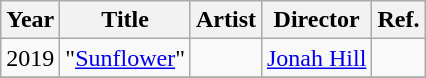<table class="wikitable plainrowheaders">
<tr>
<th scope="col">Year</th>
<th scope="col">Title</th>
<th scope="col">Artist</th>
<th scope="col">Director</th>
<th scope="col">Ref.</th>
</tr>
<tr>
<td>2019</td>
<td>"<a href='#'>Sunflower</a>"</td>
<td></td>
<td><a href='#'>Jonah Hill</a></td>
<td></td>
</tr>
<tr>
</tr>
</table>
